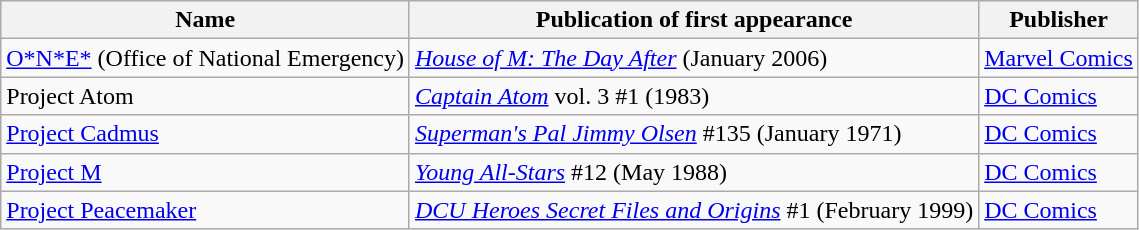<table class="wikitable">
<tr>
<th>Name</th>
<th>Publication of first appearance</th>
<th>Publisher</th>
</tr>
<tr>
<td><a href='#'>O*N*E*</a> (Office of National Emergency)</td>
<td><em><a href='#'>House of M: The Day After</a></em> (January 2006)</td>
<td><a href='#'>Marvel Comics</a></td>
</tr>
<tr>
<td>Project Atom</td>
<td><em><a href='#'>Captain Atom</a></em> vol. 3 #1 (1983)</td>
<td><a href='#'>DC Comics</a></td>
</tr>
<tr>
<td><a href='#'>Project Cadmus</a></td>
<td><em><a href='#'>Superman's Pal Jimmy Olsen</a></em> #135 (January 1971)</td>
<td><a href='#'>DC Comics</a></td>
</tr>
<tr>
<td><a href='#'>Project M</a></td>
<td><em><a href='#'>Young All-Stars</a></em> #12 (May 1988)</td>
<td><a href='#'>DC Comics</a></td>
</tr>
<tr>
<td><a href='#'>Project Peacemaker</a></td>
<td><em><a href='#'>DCU Heroes Secret Files and Origins</a></em> #1 (February 1999)</td>
<td><a href='#'>DC Comics</a></td>
</tr>
</table>
